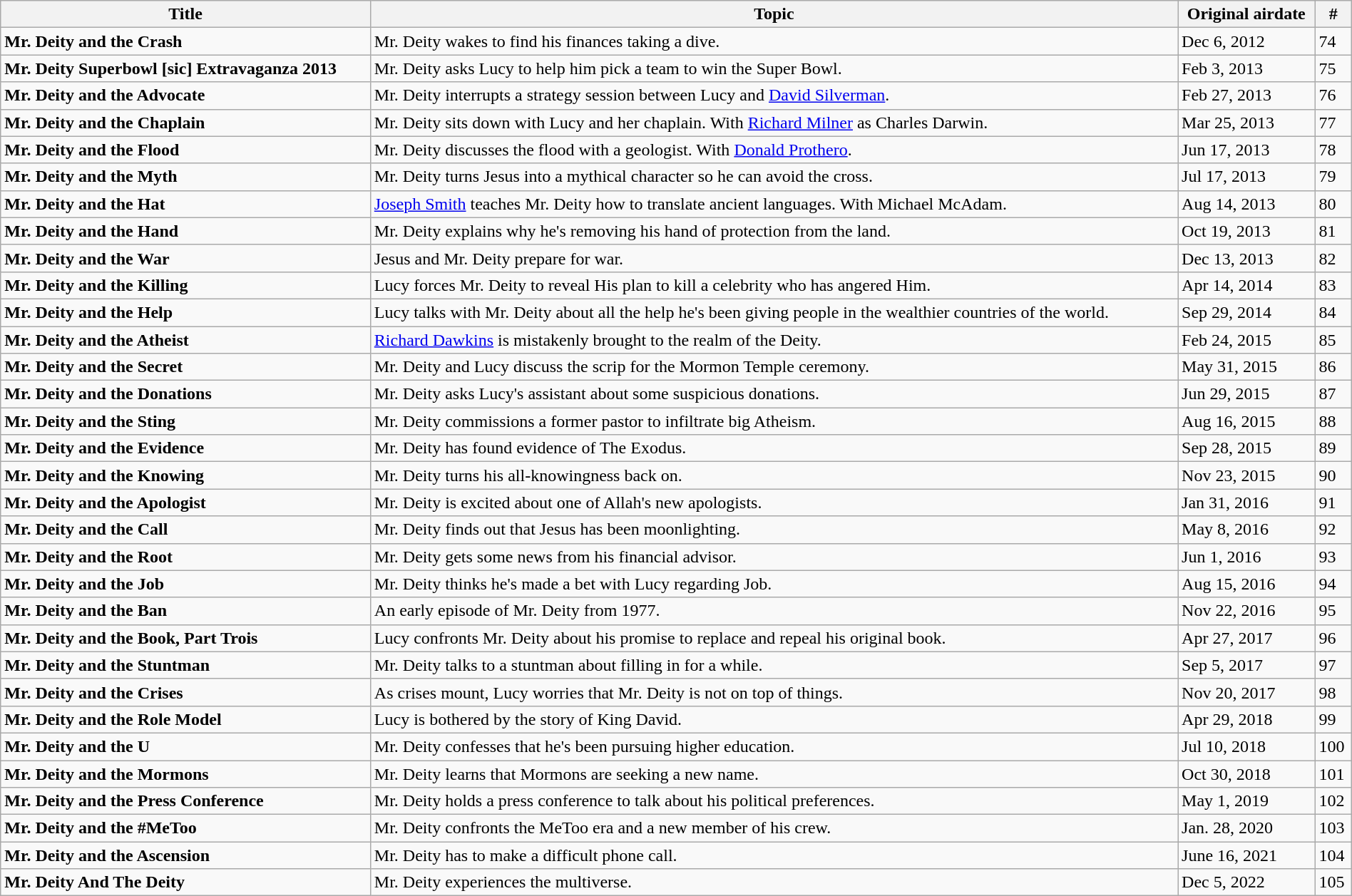<table class="wikitable" width="100%">
<tr>
<th width=="125">Title</th>
<th>Topic</th>
<th>Original airdate</th>
<th>#</th>
</tr>
<tr>
<td><strong>Mr. Deity and the Crash</strong></td>
<td>Mr. Deity wakes to find his finances taking a dive.</td>
<td>Dec 6, 2012</td>
<td>74</td>
</tr>
<tr>
<td><strong>Mr. Deity Superbowl [sic] Extravaganza 2013</strong></td>
<td>Mr. Deity asks Lucy to help him pick a team to win the Super Bowl.</td>
<td>Feb 3, 2013</td>
<td>75</td>
</tr>
<tr>
<td><strong>Mr. Deity and the Advocate</strong></td>
<td>Mr. Deity interrupts a strategy session between Lucy and <a href='#'>David Silverman</a>.</td>
<td>Feb 27, 2013</td>
<td>76</td>
</tr>
<tr>
<td><strong>Mr. Deity and the Chaplain</strong></td>
<td>Mr. Deity sits down with Lucy and her chaplain. With <a href='#'>Richard Milner</a> as Charles Darwin.</td>
<td>Mar 25, 2013</td>
<td>77</td>
</tr>
<tr>
<td><strong>Mr. Deity and the Flood</strong></td>
<td>Mr. Deity discusses the flood with a geologist. With <a href='#'>Donald Prothero</a>.</td>
<td>Jun 17, 2013</td>
<td>78</td>
</tr>
<tr>
<td><strong>Mr. Deity and the Myth</strong></td>
<td>Mr. Deity turns Jesus into a mythical character so he can avoid the cross.</td>
<td>Jul 17, 2013</td>
<td>79</td>
</tr>
<tr>
<td><strong>Mr. Deity and the Hat</strong></td>
<td><a href='#'>Joseph Smith</a> teaches Mr. Deity how to translate ancient languages. With Michael McAdam.</td>
<td>Aug 14, 2013</td>
<td>80</td>
</tr>
<tr>
<td><strong>Mr. Deity and the Hand</strong></td>
<td>Mr. Deity explains why he's removing his hand of protection from the land.</td>
<td>Oct 19, 2013</td>
<td>81</td>
</tr>
<tr>
<td><strong>Mr. Deity and the War</strong></td>
<td>Jesus and Mr. Deity prepare for war.</td>
<td>Dec 13, 2013</td>
<td>82</td>
</tr>
<tr>
<td><strong>Mr. Deity and the Killing</strong></td>
<td>Lucy forces Mr. Deity to reveal His plan to kill a celebrity who has angered Him.</td>
<td>Apr 14, 2014</td>
<td>83</td>
</tr>
<tr>
<td><strong>Mr. Deity and the Help</strong></td>
<td>Lucy talks with Mr. Deity about all the help he's been giving people in the wealthier countries of the world.</td>
<td>Sep 29, 2014</td>
<td>84</td>
</tr>
<tr>
<td><strong>Mr. Deity and the Atheist</strong></td>
<td><a href='#'>Richard Dawkins</a> is mistakenly brought to the realm of the Deity.</td>
<td>Feb 24, 2015</td>
<td>85</td>
</tr>
<tr>
<td><strong>Mr. Deity and the Secret</strong></td>
<td>Mr. Deity and Lucy discuss the scrip for the Mormon Temple ceremony.</td>
<td>May 31, 2015</td>
<td>86</td>
</tr>
<tr>
<td><strong>Mr. Deity and the Donations</strong></td>
<td>Mr. Deity asks Lucy's assistant about some suspicious donations.</td>
<td>Jun 29, 2015</td>
<td>87</td>
</tr>
<tr>
<td><strong>Mr. Deity and the Sting</strong></td>
<td>Mr. Deity commissions a former pastor to infiltrate big Atheism.</td>
<td>Aug 16, 2015</td>
<td>88</td>
</tr>
<tr>
<td><strong>Mr. Deity and the Evidence</strong></td>
<td>Mr. Deity has found evidence of The Exodus.</td>
<td>Sep 28, 2015</td>
<td>89</td>
</tr>
<tr>
<td><strong>Mr. Deity and the Knowing</strong></td>
<td>Mr. Deity turns his all-knowingness back on.</td>
<td>Nov 23, 2015</td>
<td>90</td>
</tr>
<tr>
<td><strong>Mr. Deity and the Apologist</strong></td>
<td>Mr. Deity is excited about one of Allah's new apologists.</td>
<td>Jan 31, 2016</td>
<td>91</td>
</tr>
<tr>
<td><strong>Mr. Deity and the Call</strong></td>
<td>Mr. Deity finds out that Jesus has been moonlighting.</td>
<td>May 8, 2016</td>
<td>92</td>
</tr>
<tr>
<td><strong>Mr. Deity and the Root</strong></td>
<td>Mr. Deity gets some news from his financial advisor.</td>
<td>Jun 1, 2016</td>
<td>93</td>
</tr>
<tr>
<td><strong>Mr. Deity and the Job</strong></td>
<td>Mr. Deity thinks he's made a bet with Lucy regarding Job.</td>
<td>Aug 15, 2016</td>
<td>94</td>
</tr>
<tr>
<td><strong>Mr. Deity and the Ban</strong></td>
<td>An early episode of Mr. Deity from 1977.</td>
<td>Nov 22, 2016</td>
<td>95</td>
</tr>
<tr>
<td><strong>Mr. Deity and the Book, Part Trois</strong></td>
<td>Lucy confronts Mr. Deity about his promise to replace and repeal his original book.</td>
<td>Apr 27, 2017</td>
<td>96</td>
</tr>
<tr>
<td><strong>Mr. Deity and the Stuntman</strong></td>
<td>Mr. Deity talks to a stuntman about filling in for a while.</td>
<td>Sep 5, 2017</td>
<td>97</td>
</tr>
<tr>
<td><strong>Mr. Deity and the Crises</strong></td>
<td>As crises mount, Lucy worries that Mr. Deity is not on top of things.</td>
<td>Nov 20, 2017</td>
<td>98</td>
</tr>
<tr>
<td><strong>Mr. Deity and the Role Model</strong></td>
<td>Lucy is bothered by the story of King David.</td>
<td>Apr 29, 2018</td>
<td>99</td>
</tr>
<tr>
<td><strong>Mr. Deity and the U</strong></td>
<td>Mr. Deity confesses that he's been pursuing higher education.</td>
<td>Jul 10, 2018</td>
<td>100</td>
</tr>
<tr>
<td><strong>Mr. Deity and the Mormons</strong></td>
<td>Mr. Deity learns that Mormons are seeking a new name.</td>
<td>Oct 30, 2018</td>
<td>101</td>
</tr>
<tr>
<td><strong>Mr. Deity and the Press Conference</strong></td>
<td>Mr. Deity holds a press conference to talk about his political preferences.</td>
<td>May 1, 2019</td>
<td>102</td>
</tr>
<tr>
<td><strong>Mr. Deity and the #MeToo</strong></td>
<td>Mr. Deity confronts the MeToo era and a new member of his crew.</td>
<td>Jan. 28, 2020</td>
<td>103</td>
</tr>
<tr>
<td><strong>Mr. Deity and the Ascension</strong></td>
<td>Mr. Deity has to make a difficult phone call.</td>
<td>June 16, 2021</td>
<td>104</td>
</tr>
<tr>
<td><strong>Mr. Deity And The Deity</strong></td>
<td>Mr. Deity experiences the multiverse.</td>
<td>Dec 5, 2022</td>
<td>105</td>
</tr>
</table>
